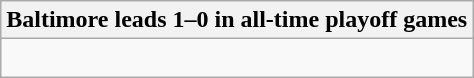<table class="wikitable collapsible collapsed">
<tr>
<th>Baltimore leads 1–0 in all-time playoff games</th>
</tr>
<tr>
<td><br></td>
</tr>
</table>
